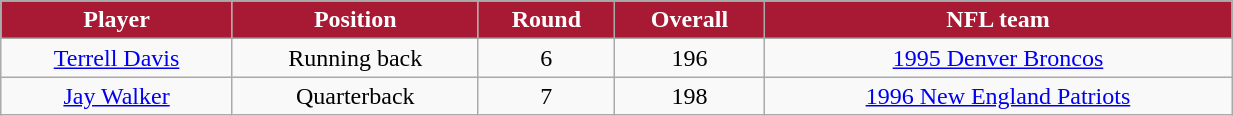<table class="wikitable" width="65%">
<tr align="center" style="background:#A81933;color:#FFFFFF;">
<td><strong>Player</strong></td>
<td><strong>Position</strong></td>
<td><strong>Round</strong></td>
<td><strong>Overall</strong></td>
<td><strong>NFL team</strong></td>
</tr>
<tr align="center" bgcolor="">
<td><a href='#'>Terrell Davis</a></td>
<td>Running back</td>
<td>6</td>
<td>196</td>
<td><a href='#'>1995 Denver Broncos</a></td>
</tr>
<tr align="center" bgcolor="">
<td><a href='#'>Jay Walker</a></td>
<td>Quarterback</td>
<td>7</td>
<td>198</td>
<td><a href='#'>1996 New England Patriots</a></td>
</tr>
</table>
